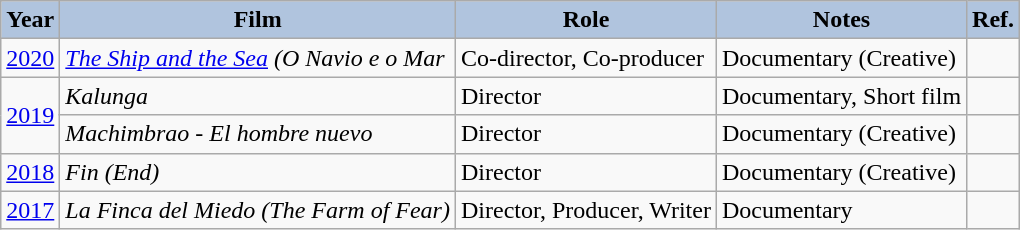<table class="wikitable">
<tr>
<th style="background:#B0C4DE;">Year</th>
<th style="background:#B0C4DE;">Film</th>
<th style="background:#B0C4DE;">Role</th>
<th style="background:#B0C4DE;">Notes</th>
<th style="background:#B0C4DE;">Ref.</th>
</tr>
<tr>
<td><a href='#'>2020</a></td>
<td><em><a href='#'>The Ship and the Sea</a> (O Navio e o Mar</em></td>
<td>Co-director, Co-producer</td>
<td>Documentary (Creative)</td>
<td></td>
</tr>
<tr>
<td rowspan=2><a href='#'>2019</a></td>
<td><em>Kalunga</em></td>
<td>Director</td>
<td>Documentary, Short film</td>
<td></td>
</tr>
<tr>
<td><em>Machimbrao - El hombre nuevo</em></td>
<td>Director</td>
<td>Documentary (Creative)</td>
<td></td>
</tr>
<tr>
<td><a href='#'>2018</a></td>
<td><em>Fin (End)</em></td>
<td>Director</td>
<td>Documentary (Creative)</td>
<td></td>
</tr>
<tr>
<td><a href='#'>2017</a></td>
<td><em>La Finca del Miedo (The Farm of Fear)</em></td>
<td>Director, Producer, Writer</td>
<td>Documentary</td>
<td></td>
</tr>
</table>
